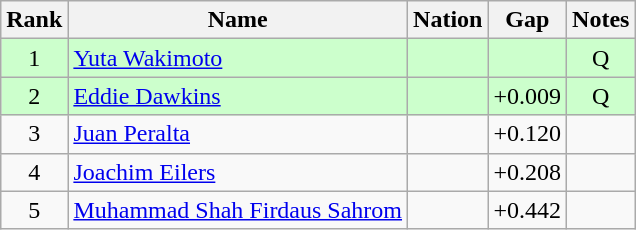<table class="wikitable sortable" style="text-align:center">
<tr>
<th>Rank</th>
<th>Name</th>
<th>Nation</th>
<th>Gap</th>
<th>Notes</th>
</tr>
<tr bgcolor=ccffcc>
<td>1</td>
<td align=left><a href='#'>Yuta Wakimoto</a></td>
<td align=left></td>
<td></td>
<td>Q</td>
</tr>
<tr bgcolor=ccffcc>
<td>2</td>
<td align=left><a href='#'>Eddie Dawkins</a></td>
<td align=left></td>
<td>+0.009</td>
<td>Q</td>
</tr>
<tr>
<td>3</td>
<td align=left><a href='#'>Juan Peralta</a></td>
<td align=left></td>
<td>+0.120</td>
<td></td>
</tr>
<tr>
<td>4</td>
<td align=left><a href='#'>Joachim Eilers</a></td>
<td align=left></td>
<td>+0.208</td>
<td></td>
</tr>
<tr>
<td>5</td>
<td align=left><a href='#'>Muhammad Shah Firdaus Sahrom</a></td>
<td align=left></td>
<td>+0.442</td>
<td></td>
</tr>
</table>
